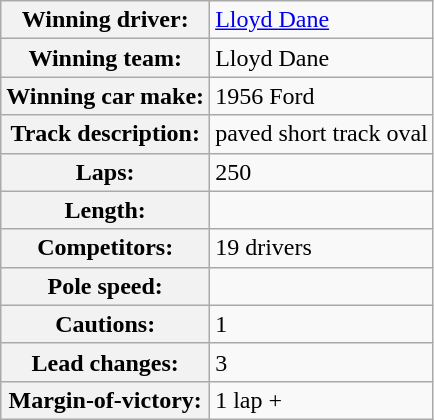<table class="wikitable" style=text-align:left>
<tr>
<th>Winning driver:</th>
<td><a href='#'>Lloyd Dane</a></td>
</tr>
<tr>
<th>Winning team:</th>
<td>Lloyd Dane</td>
</tr>
<tr>
<th>Winning car make:</th>
<td>1956 Ford</td>
</tr>
<tr>
<th>Track description:</th>
<td> paved short track oval</td>
</tr>
<tr>
<th>Laps:</th>
<td>250</td>
</tr>
<tr>
<th>Length:</th>
<td></td>
</tr>
<tr>
<th>Competitors:</th>
<td>19 drivers</td>
</tr>
<tr>
<th>Pole speed:</th>
<td></td>
</tr>
<tr>
<th>Cautions:</th>
<td>1</td>
</tr>
<tr>
<th>Lead changes:</th>
<td>3</td>
</tr>
<tr>
<th>Margin-of-victory:</th>
<td>1 lap +</td>
</tr>
</table>
